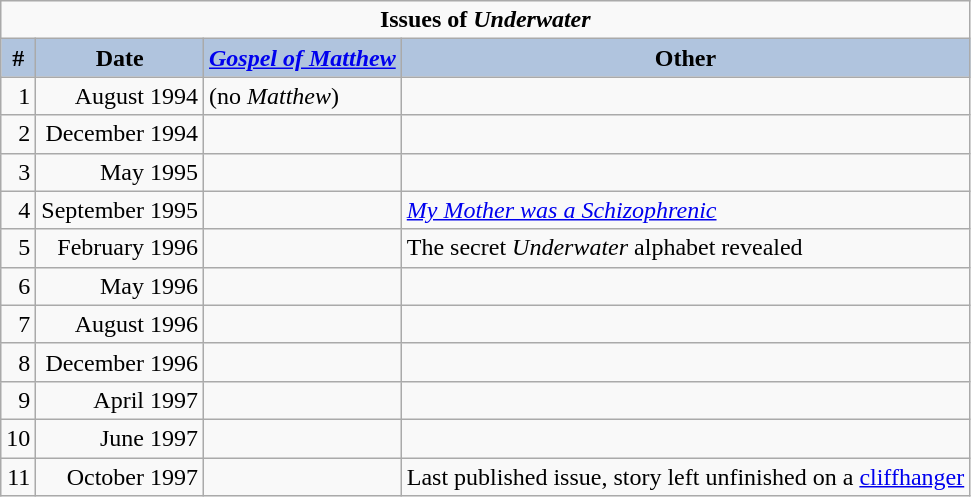<table class="wikitable">
<tr>
<td colspan="4" style="text-align:center;font-weight:bold; ">Issues of <em>Underwater</em></td>
</tr>
<tr>
<th style="background:#B0C4DE;">#</th>
<th style="background:#B0C4DE;">Date</th>
<th style="background:#B0C4DE;"><em><a href='#'>Gospel of Matthew</a></em></th>
<th style="background:#B0C4DE;">Other</th>
</tr>
<tr>
<td style="text-align:right;">1</td>
<td style="text-align:right;">August 1994</td>
<td>(no <em>Matthew</em>)</td>
<td></td>
</tr>
<tr>
<td style="text-align:right;">2</td>
<td style="text-align:right;">December 1994</td>
<td></td>
<td></td>
</tr>
<tr>
<td style="text-align:right;">3</td>
<td style="text-align:right;">May 1995</td>
<td></td>
<td></td>
</tr>
<tr>
<td style="text-align:right;">4</td>
<td style="text-align:right;">September 1995</td>
<td></td>
<td><em><a href='#'>My Mother was a Schizophrenic</a></em></td>
</tr>
<tr>
<td style="text-align:right;">5</td>
<td style="text-align:right;">February 1996</td>
<td></td>
<td>The secret <em>Underwater</em> alphabet revealed</td>
</tr>
<tr>
<td style="text-align:right;">6</td>
<td style="text-align:right;">May 1996</td>
<td></td>
<td></td>
</tr>
<tr>
<td style="text-align:right;">7</td>
<td style="text-align:right;">August 1996</td>
<td></td>
<td></td>
</tr>
<tr>
<td style="text-align:right;">8</td>
<td style="text-align:right;">December 1996</td>
<td></td>
<td></td>
</tr>
<tr>
<td style="text-align:right;">9</td>
<td style="text-align:right;">April 1997</td>
<td></td>
<td></td>
</tr>
<tr>
<td style="text-align:right;">10</td>
<td style="text-align:right;">June 1997</td>
<td></td>
<td></td>
</tr>
<tr>
<td style="text-align:right;">11</td>
<td style="text-align:right;">October 1997</td>
<td></td>
<td>Last published issue, story left unfinished on a <a href='#'>cliffhanger</a></td>
</tr>
</table>
